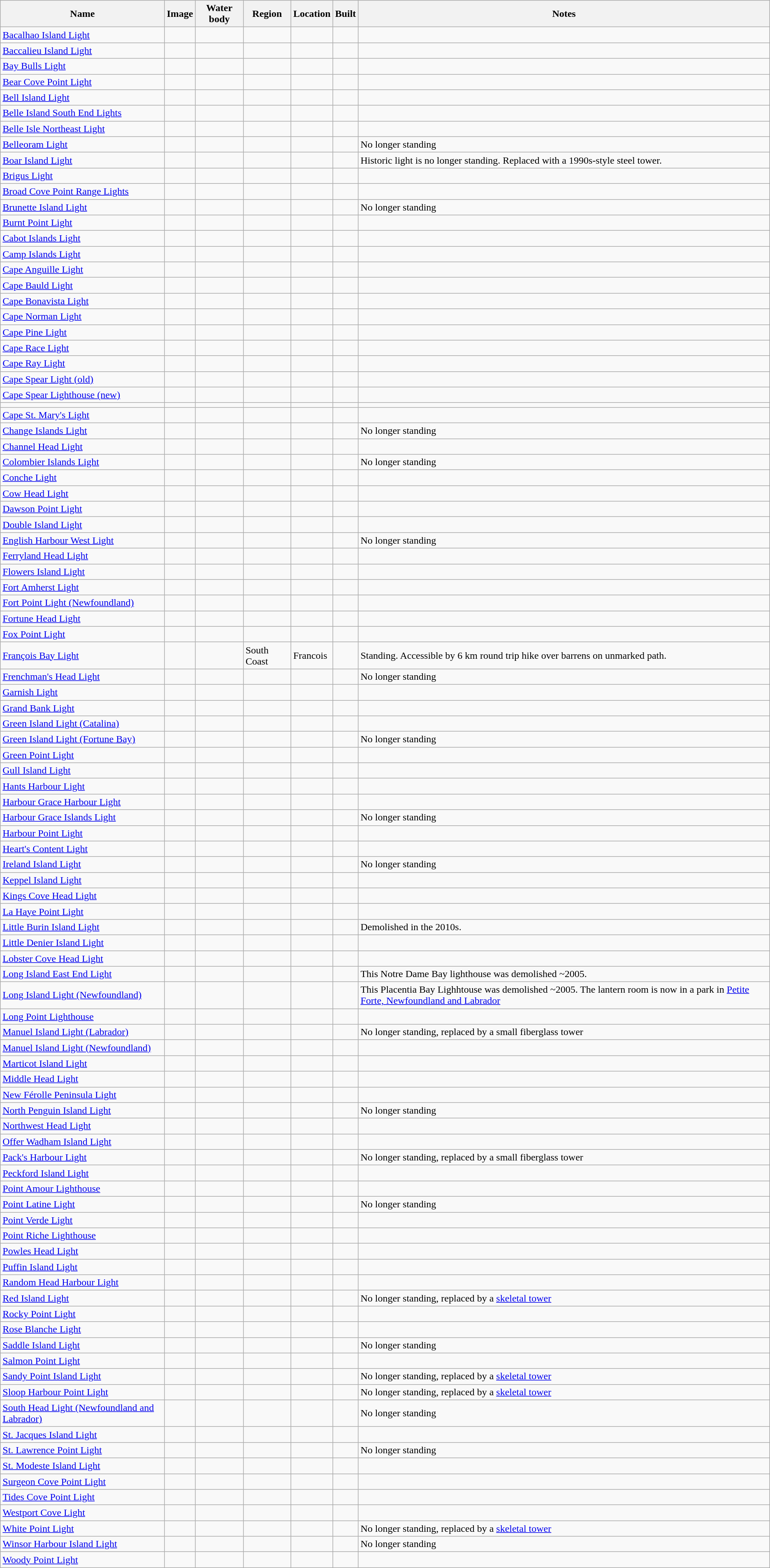<table class="wikitable sortable">
<tr>
<th>Name</th>
<th class="unsortable">Image</th>
<th>Water body</th>
<th>Region</th>
<th>Location</th>
<th>Built</th>
<th>Notes</th>
</tr>
<tr>
<td><a href='#'>Bacalhao Island Light</a></td>
<td></td>
<td></td>
<td></td>
<td></td>
<td></td>
<td></td>
</tr>
<tr>
<td><a href='#'>Baccalieu Island Light</a></td>
<td></td>
<td></td>
<td></td>
<td></td>
<td></td>
<td></td>
</tr>
<tr>
<td><a href='#'>Bay Bulls Light</a></td>
<td></td>
<td></td>
<td></td>
<td></td>
<td></td>
<td></td>
</tr>
<tr>
<td><a href='#'>Bear Cove Point Light</a></td>
<td></td>
<td></td>
<td></td>
<td></td>
<td></td>
<td></td>
</tr>
<tr>
<td><a href='#'>Bell Island Light</a></td>
<td></td>
<td></td>
<td></td>
<td></td>
<td></td>
<td></td>
</tr>
<tr>
<td><a href='#'>Belle Island South End Lights</a></td>
<td></td>
<td></td>
<td></td>
<td></td>
<td></td>
<td></td>
</tr>
<tr>
<td><a href='#'>Belle Isle Northeast Light</a></td>
<td></td>
<td></td>
<td></td>
<td></td>
<td></td>
<td></td>
</tr>
<tr>
<td><a href='#'>Belleoram Light</a></td>
<td></td>
<td></td>
<td></td>
<td></td>
<td></td>
<td>No longer standing</td>
</tr>
<tr>
<td><a href='#'>Boar Island Light</a></td>
<td></td>
<td></td>
<td></td>
<td></td>
<td></td>
<td>Historic light is no longer standing. Replaced with a 1990s-style steel tower.</td>
</tr>
<tr>
<td><a href='#'>Brigus Light</a></td>
<td></td>
<td></td>
<td></td>
<td></td>
<td></td>
<td></td>
</tr>
<tr>
<td><a href='#'>Broad Cove Point Range Lights</a></td>
<td></td>
<td></td>
<td></td>
<td></td>
<td></td>
<td></td>
</tr>
<tr>
<td><a href='#'>Brunette Island Light</a></td>
<td></td>
<td></td>
<td></td>
<td></td>
<td></td>
<td>No longer standing</td>
</tr>
<tr>
<td><a href='#'>Burnt Point Light</a></td>
<td></td>
<td></td>
<td></td>
<td></td>
<td></td>
<td></td>
</tr>
<tr>
<td><a href='#'>Cabot Islands Light</a></td>
<td></td>
<td></td>
<td></td>
<td></td>
<td></td>
<td></td>
</tr>
<tr>
<td><a href='#'>Camp Islands Light</a></td>
<td></td>
<td></td>
<td></td>
<td></td>
<td></td>
<td></td>
</tr>
<tr>
<td><a href='#'>Cape Anguille Light</a></td>
<td></td>
<td></td>
<td></td>
<td></td>
<td></td>
<td></td>
</tr>
<tr>
<td><a href='#'>Cape Bauld Light</a></td>
<td></td>
<td></td>
<td></td>
<td></td>
<td></td>
<td></td>
</tr>
<tr>
<td><a href='#'>Cape Bonavista Light</a></td>
<td></td>
<td></td>
<td></td>
<td></td>
<td></td>
<td></td>
</tr>
<tr>
<td><a href='#'>Cape Norman Light</a></td>
<td></td>
<td></td>
<td></td>
<td></td>
<td></td>
<td></td>
</tr>
<tr>
<td><a href='#'>Cape Pine Light</a></td>
<td></td>
<td></td>
<td></td>
<td></td>
<td></td>
<td></td>
</tr>
<tr>
<td><a href='#'>Cape Race Light</a></td>
<td></td>
<td></td>
<td></td>
<td></td>
<td></td>
<td></td>
</tr>
<tr>
<td><a href='#'>Cape Ray Light</a></td>
<td></td>
<td></td>
<td></td>
<td></td>
<td></td>
<td></td>
</tr>
<tr>
<td><a href='#'>Cape Spear Light (old)</a></td>
<td></td>
<td></td>
<td></td>
<td></td>
<td></td>
<td></td>
</tr>
<tr>
<td><a href='#'>Cape Spear Lighthouse (new)</a></td>
<td></td>
<td></td>
<td></td>
<td></td>
<td></td>
<td></td>
</tr>
<tr | >
<td></td>
<td></td>
<td></td>
<td></td>
<td></td>
<td></td>
</tr>
<tr>
<td><a href='#'>Cape St. Mary's Light</a></td>
<td></td>
<td></td>
<td></td>
<td></td>
<td></td>
<td></td>
</tr>
<tr>
<td><a href='#'>Change Islands Light</a></td>
<td></td>
<td></td>
<td></td>
<td></td>
<td></td>
<td>No longer standing</td>
</tr>
<tr>
<td><a href='#'>Channel Head Light</a></td>
<td></td>
<td></td>
<td></td>
<td></td>
<td></td>
<td></td>
</tr>
<tr>
<td><a href='#'>Colombier Islands Light</a></td>
<td></td>
<td></td>
<td></td>
<td></td>
<td></td>
<td>No longer standing</td>
</tr>
<tr>
<td><a href='#'>Conche Light</a></td>
<td></td>
<td></td>
<td></td>
<td></td>
<td></td>
<td></td>
</tr>
<tr>
<td><a href='#'>Cow Head Light</a></td>
<td></td>
<td></td>
<td></td>
<td></td>
<td></td>
<td></td>
</tr>
<tr>
<td><a href='#'>Dawson Point Light</a></td>
<td></td>
<td></td>
<td></td>
<td></td>
<td></td>
<td></td>
</tr>
<tr>
<td><a href='#'>Double Island Light</a></td>
<td></td>
<td></td>
<td></td>
<td></td>
<td></td>
<td></td>
</tr>
<tr>
<td><a href='#'>English Harbour West Light</a></td>
<td></td>
<td></td>
<td></td>
<td></td>
<td></td>
<td>No longer standing</td>
</tr>
<tr>
<td><a href='#'>Ferryland Head Light</a></td>
<td></td>
<td></td>
<td></td>
<td></td>
<td></td>
<td></td>
</tr>
<tr>
<td><a href='#'>Flowers Island Light</a></td>
<td></td>
<td></td>
<td></td>
<td></td>
<td></td>
<td></td>
</tr>
<tr>
<td><a href='#'>Fort Amherst Light</a></td>
<td></td>
<td></td>
<td></td>
<td></td>
<td></td>
<td></td>
</tr>
<tr>
<td><a href='#'>Fort Point Light (Newfoundland)</a></td>
<td></td>
<td></td>
<td></td>
<td></td>
<td></td>
<td></td>
</tr>
<tr>
<td><a href='#'>Fortune Head Light</a></td>
<td></td>
<td></td>
<td></td>
<td></td>
<td></td>
<td></td>
</tr>
<tr>
<td><a href='#'>Fox Point Light</a></td>
<td></td>
<td></td>
<td></td>
<td></td>
<td></td>
<td></td>
</tr>
<tr>
<td><a href='#'>François Bay Light</a></td>
<td></td>
<td></td>
<td>South Coast</td>
<td>Francois</td>
<td></td>
<td>Standing. Accessible by 6 km round trip hike over barrens on unmarked path.</td>
</tr>
<tr>
<td><a href='#'>Frenchman's Head Light</a></td>
<td></td>
<td></td>
<td></td>
<td></td>
<td></td>
<td>No longer standing</td>
</tr>
<tr>
<td><a href='#'>Garnish Light</a></td>
<td></td>
<td></td>
<td></td>
<td></td>
<td></td>
<td></td>
</tr>
<tr>
<td><a href='#'>Grand Bank Light</a></td>
<td></td>
<td></td>
<td></td>
<td></td>
<td></td>
<td></td>
</tr>
<tr>
<td><a href='#'>Green Island Light (Catalina)</a></td>
<td></td>
<td></td>
<td></td>
<td></td>
<td></td>
<td></td>
</tr>
<tr>
<td><a href='#'>Green Island Light (Fortune Bay)</a></td>
<td></td>
<td></td>
<td></td>
<td></td>
<td></td>
<td>No longer standing</td>
</tr>
<tr>
<td><a href='#'>Green Point Light</a></td>
<td></td>
<td></td>
<td></td>
<td></td>
<td></td>
<td></td>
</tr>
<tr>
<td><a href='#'>Gull Island Light</a></td>
<td></td>
<td></td>
<td></td>
<td></td>
<td></td>
<td></td>
</tr>
<tr>
<td><a href='#'>Hants Harbour Light</a></td>
<td></td>
<td></td>
<td></td>
<td></td>
<td></td>
<td></td>
</tr>
<tr>
<td><a href='#'>Harbour Grace Harbour Light</a></td>
<td></td>
<td></td>
<td></td>
<td></td>
<td></td>
<td></td>
</tr>
<tr>
<td><a href='#'>Harbour Grace Islands Light</a></td>
<td></td>
<td></td>
<td></td>
<td></td>
<td></td>
<td>No longer standing</td>
</tr>
<tr>
<td><a href='#'>Harbour Point Light</a></td>
<td></td>
<td></td>
<td></td>
<td></td>
<td></td>
<td></td>
</tr>
<tr>
<td><a href='#'>Heart's Content Light</a></td>
<td></td>
<td></td>
<td></td>
<td></td>
<td></td>
<td></td>
</tr>
<tr>
<td><a href='#'>Ireland Island Light</a></td>
<td></td>
<td></td>
<td></td>
<td></td>
<td></td>
<td>No longer standing</td>
</tr>
<tr>
<td><a href='#'>Keppel Island Light</a></td>
<td></td>
<td></td>
<td></td>
<td></td>
<td></td>
<td></td>
</tr>
<tr>
<td><a href='#'>Kings Cove Head Light</a></td>
<td></td>
<td></td>
<td></td>
<td></td>
<td></td>
<td></td>
</tr>
<tr>
<td><a href='#'>La Haye Point Light</a></td>
<td></td>
<td></td>
<td></td>
<td></td>
<td></td>
<td></td>
</tr>
<tr>
<td><a href='#'>Little Burin Island Light</a></td>
<td></td>
<td></td>
<td></td>
<td></td>
<td></td>
<td>Demolished in the 2010s.</td>
</tr>
<tr>
<td><a href='#'>Little Denier Island Light</a></td>
<td></td>
<td></td>
<td></td>
<td></td>
<td></td>
<td></td>
</tr>
<tr>
<td><a href='#'>Lobster Cove Head Light</a></td>
<td></td>
<td></td>
<td></td>
<td></td>
<td></td>
<td></td>
</tr>
<tr>
<td><a href='#'>Long Island East End Light</a></td>
<td></td>
<td></td>
<td></td>
<td></td>
<td></td>
<td>This Notre Dame Bay lighthouse was demolished ~2005.</td>
</tr>
<tr>
<td><a href='#'>Long Island Light (Newfoundland)</a></td>
<td></td>
<td></td>
<td></td>
<td></td>
<td></td>
<td>This Placentia Bay Lighhtouse was demolished ~2005. The lantern room is now in a park in <a href='#'>Petite Forte, Newfoundland and Labrador</a></td>
</tr>
<tr>
<td><a href='#'>Long Point Lighthouse</a></td>
<td></td>
<td></td>
<td></td>
<td></td>
<td></td>
<td></td>
</tr>
<tr>
<td><a href='#'>Manuel Island Light (Labrador)</a></td>
<td></td>
<td></td>
<td></td>
<td></td>
<td></td>
<td>No longer standing, replaced by a small fiberglass tower</td>
</tr>
<tr>
<td><a href='#'>Manuel Island Light (Newfoundland)</a></td>
<td></td>
<td></td>
<td></td>
<td></td>
<td></td>
<td></td>
</tr>
<tr>
<td><a href='#'>Marticot Island Light</a></td>
<td></td>
<td></td>
<td></td>
<td></td>
<td></td>
<td></td>
</tr>
<tr>
<td><a href='#'>Middle Head Light</a></td>
<td></td>
<td></td>
<td></td>
<td></td>
<td></td>
<td></td>
</tr>
<tr>
<td><a href='#'>New Férolle Peninsula Light</a></td>
<td></td>
<td></td>
<td></td>
<td></td>
<td></td>
<td></td>
</tr>
<tr>
<td><a href='#'>North Penguin Island Light</a></td>
<td></td>
<td></td>
<td></td>
<td></td>
<td></td>
<td>No longer standing</td>
</tr>
<tr>
<td><a href='#'>Northwest Head Light</a></td>
<td></td>
<td></td>
<td></td>
<td></td>
<td></td>
<td></td>
</tr>
<tr>
<td><a href='#'>Offer Wadham Island Light</a></td>
<td></td>
<td></td>
<td></td>
<td></td>
<td></td>
<td></td>
</tr>
<tr>
<td><a href='#'>Pack's Harbour Light</a></td>
<td></td>
<td></td>
<td></td>
<td></td>
<td></td>
<td>No longer standing, replaced by a small fiberglass tower</td>
</tr>
<tr>
<td><a href='#'>Peckford Island Light</a></td>
<td></td>
<td></td>
<td></td>
<td></td>
<td></td>
<td></td>
</tr>
<tr>
<td><a href='#'>Point Amour Lighthouse</a></td>
<td></td>
<td></td>
<td></td>
<td></td>
<td></td>
<td></td>
</tr>
<tr>
<td><a href='#'>Point Latine Light</a></td>
<td></td>
<td></td>
<td></td>
<td></td>
<td></td>
<td>No longer standing</td>
</tr>
<tr>
<td><a href='#'>Point Verde Light</a></td>
<td></td>
<td></td>
<td></td>
<td></td>
<td></td>
<td></td>
</tr>
<tr>
<td><a href='#'>Point Riche Lighthouse</a></td>
<td></td>
<td></td>
<td></td>
<td></td>
<td></td>
<td></td>
</tr>
<tr>
<td><a href='#'>Powles Head Light</a></td>
<td></td>
<td></td>
<td></td>
<td></td>
<td></td>
<td></td>
</tr>
<tr>
<td><a href='#'>Puffin Island Light</a></td>
<td></td>
<td></td>
<td></td>
<td></td>
<td></td>
<td></td>
</tr>
<tr>
<td><a href='#'>Random Head Harbour Light</a></td>
<td></td>
<td></td>
<td></td>
<td></td>
<td></td>
<td></td>
</tr>
<tr>
<td><a href='#'>Red Island Light</a></td>
<td></td>
<td></td>
<td></td>
<td></td>
<td></td>
<td>No longer standing, replaced by a <a href='#'>skeletal tower</a></td>
</tr>
<tr>
<td><a href='#'>Rocky Point Light</a></td>
<td></td>
<td></td>
<td></td>
<td></td>
<td></td>
<td></td>
</tr>
<tr>
<td><a href='#'>Rose Blanche Light</a></td>
<td></td>
<td></td>
<td></td>
<td></td>
<td></td>
<td></td>
</tr>
<tr>
<td><a href='#'>Saddle Island Light</a></td>
<td></td>
<td></td>
<td></td>
<td></td>
<td></td>
<td>No longer standing</td>
</tr>
<tr>
<td><a href='#'>Salmon Point Light</a></td>
<td></td>
<td></td>
<td></td>
<td></td>
<td></td>
<td></td>
</tr>
<tr>
<td><a href='#'>Sandy Point Island Light</a></td>
<td></td>
<td></td>
<td></td>
<td></td>
<td></td>
<td>No longer standing, replaced by a <a href='#'>skeletal tower</a></td>
</tr>
<tr>
<td><a href='#'>Sloop Harbour Point Light</a></td>
<td></td>
<td></td>
<td></td>
<td></td>
<td></td>
<td>No longer standing, replaced by a <a href='#'>skeletal tower</a></td>
</tr>
<tr>
<td><a href='#'>South Head Light (Newfoundland and Labrador)</a></td>
<td></td>
<td></td>
<td></td>
<td></td>
<td></td>
<td>No longer standing</td>
</tr>
<tr>
<td><a href='#'>St. Jacques Island Light</a></td>
<td></td>
<td></td>
<td></td>
<td></td>
<td></td>
<td></td>
</tr>
<tr>
<td><a href='#'>St. Lawrence Point Light</a></td>
<td></td>
<td></td>
<td></td>
<td></td>
<td></td>
<td>No longer standing</td>
</tr>
<tr>
<td><a href='#'>St. Modeste Island Light</a></td>
<td></td>
<td></td>
<td></td>
<td></td>
<td></td>
<td></td>
</tr>
<tr>
<td><a href='#'>Surgeon Cove Point Light</a></td>
<td></td>
<td></td>
<td></td>
<td></td>
<td></td>
<td></td>
</tr>
<tr>
<td><a href='#'>Tides Cove Point Light</a></td>
<td></td>
<td></td>
<td></td>
<td></td>
<td></td>
<td></td>
</tr>
<tr>
<td><a href='#'>Westport Cove Light</a></td>
<td></td>
<td></td>
<td></td>
<td></td>
<td></td>
<td></td>
</tr>
<tr>
<td><a href='#'>White Point Light</a></td>
<td></td>
<td></td>
<td></td>
<td></td>
<td></td>
<td>No longer standing, replaced by a <a href='#'>skeletal tower</a></td>
</tr>
<tr>
<td><a href='#'>Winsor Harbour Island Light</a></td>
<td></td>
<td></td>
<td></td>
<td></td>
<td></td>
<td>No longer standing</td>
</tr>
<tr>
<td><a href='#'>Woody Point Light</a></td>
<td></td>
<td></td>
<td></td>
<td></td>
<td></td>
<td></td>
</tr>
</table>
